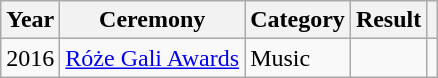<table class="wikitable plainrowheaders">
<tr>
<th scope="col">Year</th>
<th scope="col">Ceremony</th>
<th scope="col">Category</th>
<th scope="col">Result</th>
<th scope="col"></th>
</tr>
<tr>
<td>2016</td>
<td><a href='#'>Róże Gali Awards</a></td>
<td>Music</td>
<td></td>
<td align="center"></td>
</tr>
</table>
